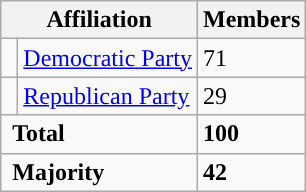<table class="wikitable">
<tr>
<th colspan="2">Affiliation</th>
<th>Members</th>
</tr>
<tr>
<td style="background-color:"> </td>
<td><a href='#'>Democratic Party</a></td>
<td>71</td>
</tr>
<tr>
<td style="background-color:"> </td>
<td><a href='#'>Republican Party</a></td>
<td>29</td>
</tr>
<tr>
<td colspan="2" rowspan="1"> <strong>Total</strong><br></td>
<td><strong>100</strong></td>
</tr>
<tr>
<td colspan="2" rowspan="1"> <strong>Majority</strong><br></td>
<td><strong>42</strong></td>
</tr>
</table>
